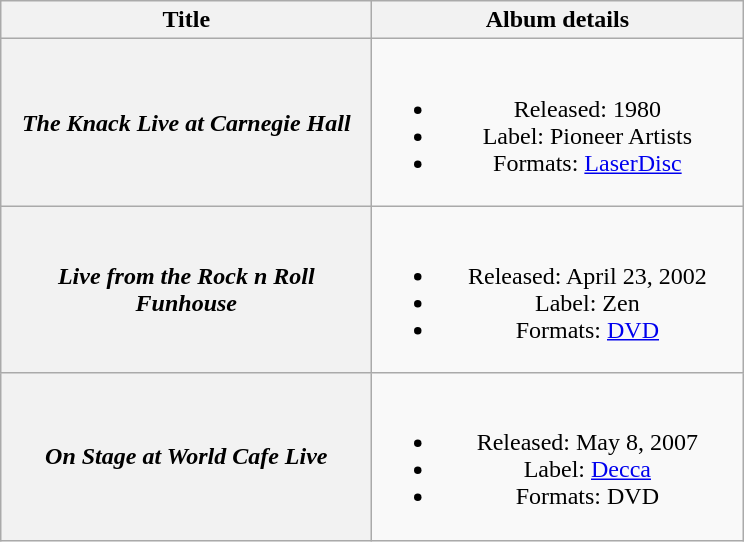<table class="wikitable plainrowheaders" style="text-align:center;">
<tr>
<th scope="col" style="width:15em;">Title</th>
<th scope="col" style="width:15em;">Album details</th>
</tr>
<tr>
<th scope="row"><em>The Knack Live at Carnegie Hall</em></th>
<td><br><ul><li>Released: 1980</li><li>Label: Pioneer Artists</li><li>Formats: <a href='#'>LaserDisc</a></li></ul></td>
</tr>
<tr>
<th scope="row"><em>Live from the Rock n Roll Funhouse</em></th>
<td><br><ul><li>Released: April 23, 2002</li><li>Label: Zen</li><li>Formats: <a href='#'>DVD</a></li></ul></td>
</tr>
<tr>
<th scope="row"><em>On Stage at World Cafe Live</em></th>
<td><br><ul><li>Released: May 8, 2007</li><li>Label: <a href='#'>Decca</a></li><li>Formats: DVD</li></ul></td>
</tr>
</table>
